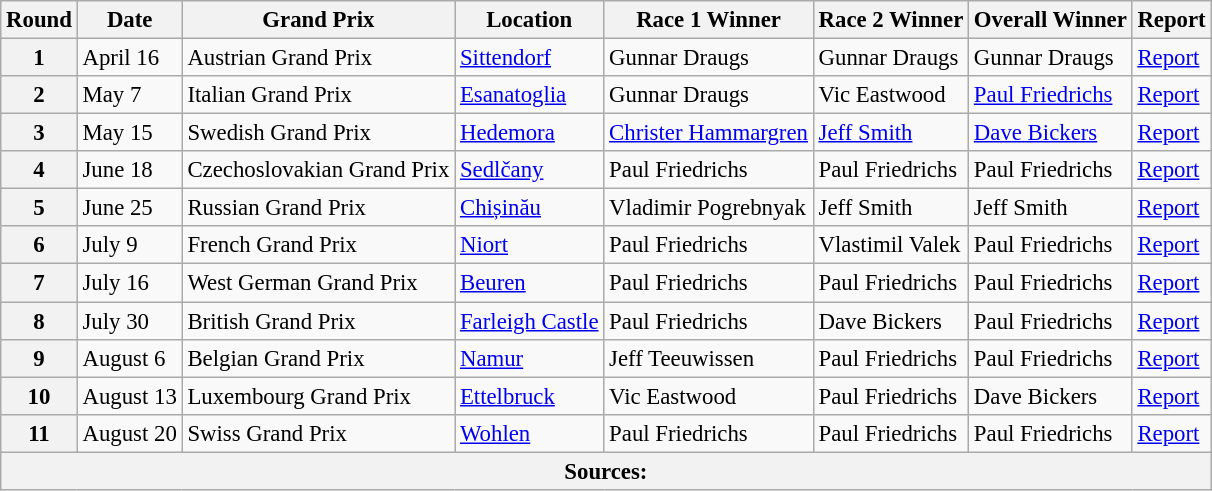<table class="wikitable" style="font-size: 95%;">
<tr>
<th align=center>Round</th>
<th align=center>Date</th>
<th align=center>Grand Prix</th>
<th align=center>Location</th>
<th align=center>Race 1 Winner</th>
<th align=center>Race 2 Winner</th>
<th align=center>Overall Winner</th>
<th align=center>Report</th>
</tr>
<tr>
<th>1</th>
<td>April 16</td>
<td> Austrian Grand Prix</td>
<td><a href='#'>Sittendorf</a></td>
<td> Gunnar Draugs</td>
<td> Gunnar Draugs</td>
<td> Gunnar Draugs</td>
<td><a href='#'>Report</a></td>
</tr>
<tr>
<th>2</th>
<td>May 7</td>
<td> Italian Grand Prix</td>
<td><a href='#'>Esanatoglia</a></td>
<td> Gunnar Draugs</td>
<td> Vic Eastwood</td>
<td> <a href='#'>Paul Friedrichs</a></td>
<td><a href='#'>Report</a></td>
</tr>
<tr>
<th>3</th>
<td>May 15</td>
<td> Swedish Grand Prix</td>
<td><a href='#'>Hedemora</a></td>
<td> <a href='#'>Christer Hammargren</a></td>
<td> <a href='#'>Jeff Smith</a></td>
<td> <a href='#'>Dave Bickers</a></td>
<td><a href='#'>Report</a></td>
</tr>
<tr>
<th>4</th>
<td>June 18</td>
<td> Czechoslovakian Grand Prix</td>
<td><a href='#'>Sedlčany</a></td>
<td> Paul Friedrichs</td>
<td> Paul Friedrichs</td>
<td> Paul Friedrichs</td>
<td><a href='#'>Report</a></td>
</tr>
<tr>
<th>5</th>
<td>June 25</td>
<td> Russian Grand Prix</td>
<td><a href='#'>Chișinău</a></td>
<td> Vladimir Pogrebnyak</td>
<td> Jeff Smith</td>
<td> Jeff Smith</td>
<td><a href='#'>Report</a></td>
</tr>
<tr>
<th>6</th>
<td>July 9</td>
<td> French Grand Prix</td>
<td><a href='#'>Niort</a></td>
<td> Paul Friedrichs</td>
<td> Vlastimil Valek</td>
<td> Paul Friedrichs</td>
<td><a href='#'>Report</a></td>
</tr>
<tr>
<th>7</th>
<td>July 16</td>
<td> West German Grand Prix</td>
<td><a href='#'>Beuren</a></td>
<td> Paul Friedrichs</td>
<td> Paul Friedrichs</td>
<td> Paul Friedrichs</td>
<td><a href='#'>Report</a></td>
</tr>
<tr>
<th>8</th>
<td>July 30</td>
<td> British Grand Prix</td>
<td><a href='#'>Farleigh Castle</a></td>
<td> Paul Friedrichs</td>
<td> Dave Bickers</td>
<td> Paul Friedrichs</td>
<td><a href='#'>Report</a></td>
</tr>
<tr>
<th>9</th>
<td>August 6</td>
<td> Belgian Grand Prix</td>
<td><a href='#'>Namur</a></td>
<td> Jeff Teeuwissen</td>
<td> Paul Friedrichs</td>
<td> Paul Friedrichs</td>
<td><a href='#'>Report</a></td>
</tr>
<tr>
<th>10</th>
<td>August 13</td>
<td> Luxembourg Grand Prix</td>
<td><a href='#'>Ettelbruck</a></td>
<td> Vic Eastwood</td>
<td> Paul Friedrichs</td>
<td> Dave Bickers</td>
<td><a href='#'>Report</a></td>
</tr>
<tr>
<th>11</th>
<td>August 20</td>
<td> Swiss Grand Prix</td>
<td><a href='#'>Wohlen</a></td>
<td> Paul Friedrichs</td>
<td> Paul Friedrichs</td>
<td> Paul Friedrichs</td>
<td><a href='#'>Report</a></td>
</tr>
<tr>
<th colspan=8>Sources:</th>
</tr>
</table>
